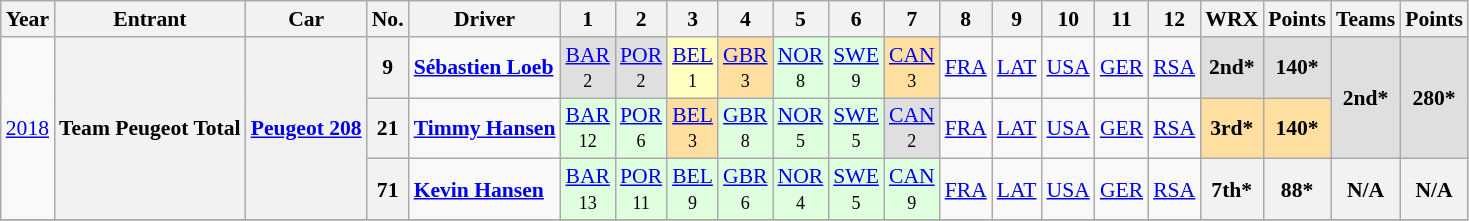<table class="wikitable" border="1" style="text-align:center; font-size:90%;">
<tr valign="top">
<th>Year</th>
<th>Entrant</th>
<th>Car</th>
<th>No.</th>
<th>Driver</th>
<th>1</th>
<th>2</th>
<th>3</th>
<th>4</th>
<th>5</th>
<th>6</th>
<th>7</th>
<th>8</th>
<th>9</th>
<th>10</th>
<th>11</th>
<th>12</th>
<th>WRX</th>
<th>Points</th>
<th>Teams</th>
<th>Points</th>
</tr>
<tr>
<td rowspan=3><a href='#'>2018</a></td>
<th rowspan=3 align="left">Team Peugeot Total</th>
<th rowspan=3><a href='#'>Peugeot 208</a></th>
<th>9</th>
<td align="left"> <strong><a href='#'>Sébastien Loeb</a></strong></td>
<td style="background:#DFDFDF;"><a href='#'>BAR</a><br><small>2</small></td>
<td style="background:#DFDFDF;"><a href='#'>POR</a><br><small>2</small></td>
<td style="background:#FFFFBF;"><a href='#'>BEL</a><br><small>1</small></td>
<td style="background:#FFDF9F;"><a href='#'>GBR</a><br><small>3</small></td>
<td style="background:#DFFFDF;"><a href='#'>NOR</a><br><small>8</small></td>
<td style="background:#DFFFDF;"><a href='#'>SWE</a><br><small>9</small></td>
<td style="background:#FFDF9F;"><a href='#'>CAN</a><br><small>3</small></td>
<td><a href='#'>FRA</a><br><small></small></td>
<td><a href='#'>LAT</a><br><small></small></td>
<td><a href='#'>USA</a><br><small></small></td>
<td><a href='#'>GER</a><br><small></small></td>
<td><a href='#'>RSA</a><br><small></small></td>
<th style="background:#DFDFDF;">2nd*</th>
<th style="background:#DFDFDF;">140*</th>
<th style="background:#DFDFDF;"  rowspan=2>2nd*</th>
<th style="background:#DFDFDF;"   rowspan=2>280*</th>
</tr>
<tr>
<th>21</th>
<td align="left"> <strong><a href='#'>Timmy Hansen</a></strong></td>
<td style="background:#DFFFDF;"><a href='#'>BAR</a><br><small>12</small></td>
<td style="background:#DFFFDF;"><a href='#'>POR</a><br><small>6</small></td>
<td style="background:#FFDF9F;"><a href='#'>BEL</a><br><small>3</small></td>
<td style="background:#DFFFDF;"><a href='#'>GBR</a><br><small>8</small></td>
<td style="background:#DFFFDF;"><a href='#'>NOR</a><br><small>5</small></td>
<td style="background:#DFFFDF;"><a href='#'>SWE</a><br><small>5</small></td>
<td style="background:#DFDFDF;"><a href='#'>CAN</a><br><small>2</small></td>
<td><a href='#'>FRA</a><br><small></small></td>
<td><a href='#'>LAT</a><br><small></small></td>
<td><a href='#'>USA</a><br><small></small></td>
<td><a href='#'>GER</a><br><small></small></td>
<td><a href='#'>RSA</a><br><small></small></td>
<th style="background:#FFDF9F;">3rd*</th>
<th style="background:#FFDF9F;">140*</th>
</tr>
<tr>
<th>71</th>
<td align="left"> <strong><a href='#'>Kevin Hansen</a></strong></td>
<td style="background:#DFFFDF;"><a href='#'>BAR</a><br><small>13</small></td>
<td style="background:#DFFFDF;"><a href='#'>POR</a><br><small>11</small></td>
<td style="background:#DFFFDF;"><a href='#'>BEL</a><br><small>9</small></td>
<td style="background:#DFFFDF;"><a href='#'>GBR</a><br><small>6</small></td>
<td style="background:#DFFFDF;"><a href='#'>NOR</a><br><small>4</small></td>
<td style="background:#DFFFDF;"><a href='#'>SWE</a><br><small>5</small></td>
<td style="background:#DFFFDF;"><a href='#'>CAN</a><br><small>9</small></td>
<td><a href='#'>FRA</a><br><small></small></td>
<td><a href='#'>LAT</a><br><small></small></td>
<td><a href='#'>USA</a><br><small></small></td>
<td><a href='#'>GER</a><br><small></small></td>
<td><a href='#'>RSA</a><br><small></small></td>
<th>7th*</th>
<th>88*</th>
<th>N/A</th>
<th>N/A</th>
</tr>
<tr>
</tr>
</table>
